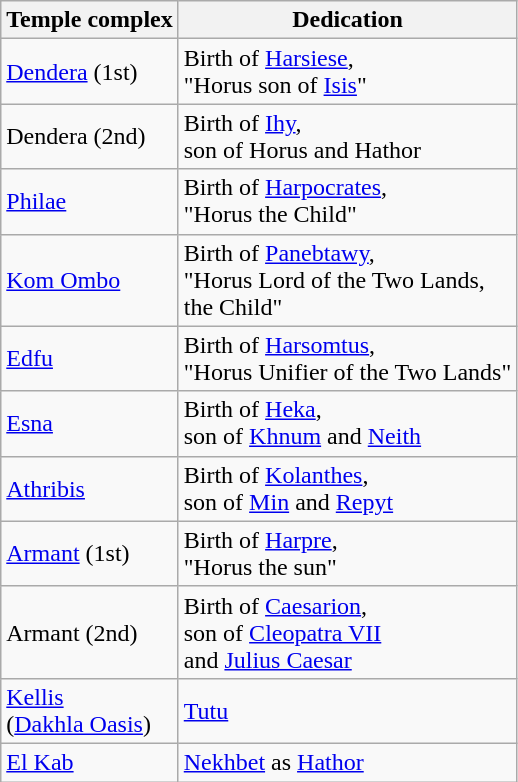<table class="wikitable">
<tr>
<th>Temple complex</th>
<th>Dedication</th>
</tr>
<tr>
<td><a href='#'>Dendera</a> (1st)</td>
<td>Birth of <a href='#'>Harsiese</a>,<br>"Horus son of <a href='#'>Isis</a>"</td>
</tr>
<tr>
<td>Dendera (2nd)</td>
<td>Birth of <a href='#'>Ihy</a>,<br>son of Horus and Hathor</td>
</tr>
<tr>
<td><a href='#'>Philae</a></td>
<td>Birth of <a href='#'>Harpocrates</a>,<br>"Horus the Child"</td>
</tr>
<tr>
<td><a href='#'>Kom Ombo</a></td>
<td>Birth of <a href='#'>Panebtawy</a>,<br>"Horus Lord of the Two Lands,<br>the Child"</td>
</tr>
<tr>
<td><a href='#'>Edfu</a></td>
<td>Birth of <a href='#'>Harsomtus</a>,<br>"Horus Unifier of the Two Lands"</td>
</tr>
<tr>
<td><a href='#'>Esna</a></td>
<td>Birth of <a href='#'>Heka</a>,<br>son of <a href='#'>Khnum</a> and <a href='#'>Neith</a></td>
</tr>
<tr>
<td><a href='#'>Athribis</a></td>
<td>Birth of <a href='#'>Kolanthes</a>,<br>son of <a href='#'>Min</a> and <a href='#'>Repyt</a></td>
</tr>
<tr>
<td><a href='#'>Armant</a> (1st)</td>
<td>Birth of <a href='#'>Harpre</a>,<br>"Horus the sun"</td>
</tr>
<tr>
<td>Armant (2nd)</td>
<td>Birth of <a href='#'>Caesarion</a>,<br>son of <a href='#'>Cleopatra VII</a><br>and <a href='#'>Julius Caesar</a></td>
</tr>
<tr>
<td><a href='#'>Kellis</a><br>(<a href='#'>Dakhla Oasis</a>)</td>
<td><a href='#'>Tutu</a></td>
</tr>
<tr>
<td><a href='#'>El Kab</a></td>
<td><a href='#'>Nekhbet</a> as <a href='#'>Hathor</a></td>
</tr>
</table>
